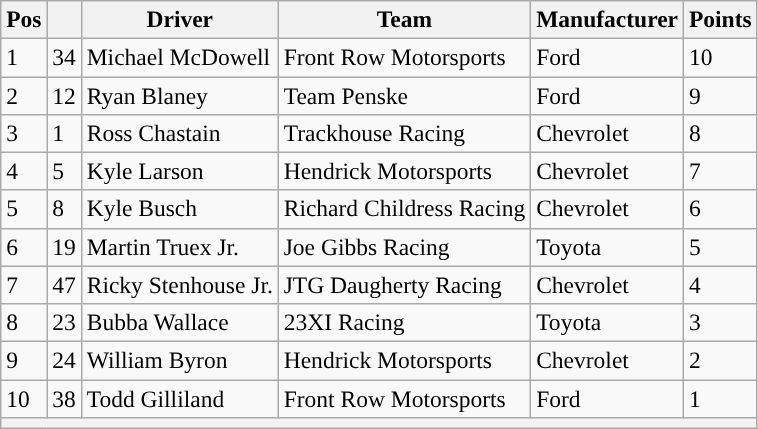<table class="wikitable" style="font-size:98%">
<tr>
<th>Pos</th>
<th></th>
<th>Driver</th>
<th>Team</th>
<th>Manufacturer</th>
<th>Points</th>
</tr>
<tr>
<td>1</td>
<td>34</td>
<td>Michael McDowell</td>
<td>Front Row Motorsports</td>
<td>Ford</td>
<td>10</td>
</tr>
<tr>
<td>2</td>
<td>12</td>
<td>Ryan Blaney</td>
<td>Team Penske</td>
<td>Ford</td>
<td>9</td>
</tr>
<tr>
<td>3</td>
<td>1</td>
<td>Ross Chastain</td>
<td>Trackhouse Racing</td>
<td>Chevrolet</td>
<td>8</td>
</tr>
<tr>
<td>4</td>
<td>5</td>
<td>Kyle Larson</td>
<td>Hendrick Motorsports</td>
<td>Chevrolet</td>
<td>7</td>
</tr>
<tr>
<td>5</td>
<td>8</td>
<td>Kyle Busch</td>
<td>Richard Childress Racing</td>
<td>Chevrolet</td>
<td>6</td>
</tr>
<tr>
<td>6</td>
<td>19</td>
<td>Martin Truex Jr.</td>
<td>Joe Gibbs Racing</td>
<td>Toyota</td>
<td>5</td>
</tr>
<tr>
<td>7</td>
<td>47</td>
<td>Ricky Stenhouse Jr.</td>
<td>JTG Daugherty Racing</td>
<td>Chevrolet</td>
<td>4</td>
</tr>
<tr>
<td>8</td>
<td>23</td>
<td>Bubba Wallace</td>
<td>23XI Racing</td>
<td>Toyota</td>
<td>3</td>
</tr>
<tr>
<td>9</td>
<td>24</td>
<td>William Byron</td>
<td>Hendrick Motorsports</td>
<td>Chevrolet</td>
<td>2</td>
</tr>
<tr>
<td>10</td>
<td>38</td>
<td>Todd Gilliland</td>
<td>Front Row Motorsports</td>
<td>Ford</td>
<td>1</td>
</tr>
<tr>
<th colspan="6"></th>
</tr>
</table>
